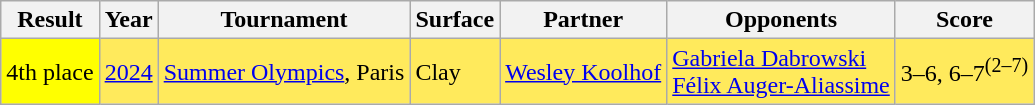<table class="sortable wikitable">
<tr>
<th>Result</th>
<th>Year</th>
<th>Tournament</th>
<th>Surface</th>
<th>Partner</th>
<th>Opponents</th>
<th class=unsortable>Score</th>
</tr>
<tr bgcolor=ffea5c>
<td bgcolor=yellow>4th place</td>
<td><a href='#'>2024</a></td>
<td><a href='#'>Summer Olympics</a>, Paris</td>
<td>Clay</td>
<td> <a href='#'>Wesley Koolhof</a></td>
<td> <a href='#'>Gabriela Dabrowski</a> <br>  <a href='#'>Félix Auger-Aliassime</a></td>
<td>3–6, 6–7<sup>(2–7)</sup></td>
</tr>
</table>
